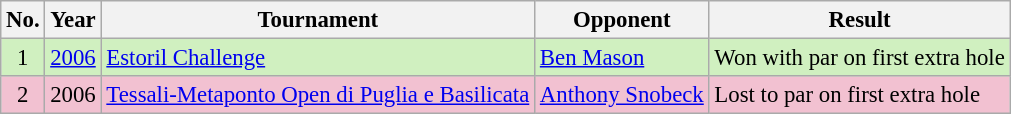<table class="wikitable" style="font-size:95%;">
<tr>
<th>No.</th>
<th>Year</th>
<th>Tournament</th>
<th>Opponent</th>
<th>Result</th>
</tr>
<tr style="background:#D0F0C0;">
<td align=center>1</td>
<td><a href='#'>2006</a></td>
<td><a href='#'>Estoril Challenge</a></td>
<td> <a href='#'>Ben Mason</a></td>
<td>Won with par on first extra hole</td>
</tr>
<tr style="background:#F2C1D1;">
<td align=center>2</td>
<td>2006</td>
<td><a href='#'>Tessali-Metaponto Open di Puglia e Basilicata</a></td>
<td> <a href='#'>Anthony Snobeck</a></td>
<td>Lost to par on first extra hole</td>
</tr>
</table>
